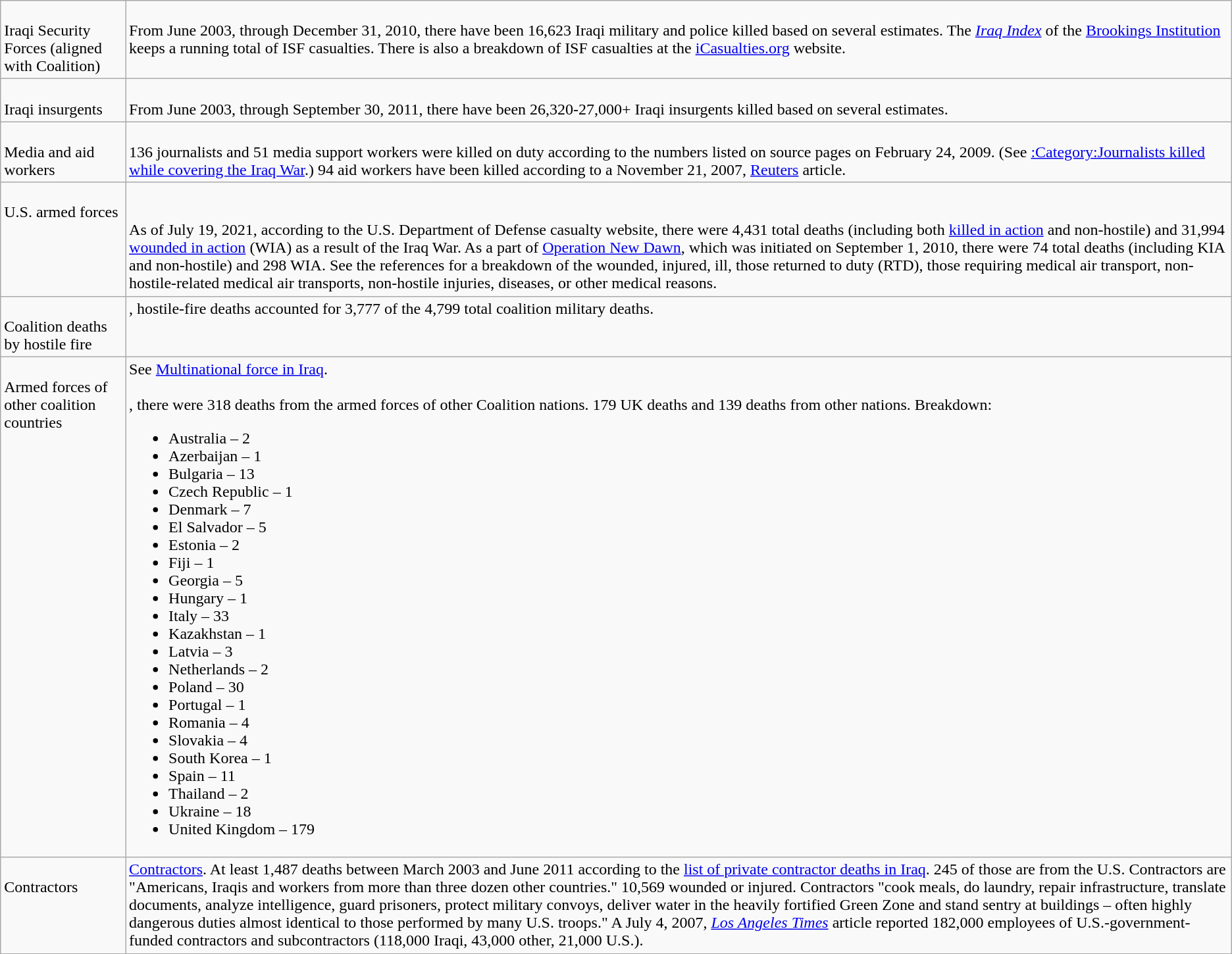<table class="wikitable">
<tr valign=top>
<td><br>Iraqi Security Forces (aligned with Coalition)</td>
<td><br>From June 2003, through December 31, 2010, there have been 16,623 Iraqi military and police killed based on several estimates. The <em><a href='#'>Iraq Index</a></em> of the <a href='#'>Brookings Institution</a> keeps a running total of ISF casualties. There is also a breakdown of ISF casualties at the <a href='#'>iCasualties.org</a> website.</td>
</tr>
<tr valign=top>
<td><br>Iraqi insurgents</td>
<td><br>From June 2003, through September 30, 2011, there have been 26,320-27,000+ Iraqi insurgents killed based on several estimates.</td>
</tr>
<tr valign=top>
<td><br>Media and aid workers</td>
<td><br>136 journalists and 51 media support workers were killed on duty according to the numbers listed on source pages on February 24, 2009. (See <a href='#'>:Category:Journalists killed while covering the Iraq War</a>.) 94 aid workers have been killed according to a November 21, 2007, <a href='#'>Reuters</a> article.</td>
</tr>
<tr valign=top>
<td><br>U.S. armed forces</td>
<td><br><br>As of July 19, 2021, according to the U.S. Department of Defense casualty website, there were 4,431 total deaths (including both <a href='#'>killed in action</a> and non-hostile) and 31,994 <a href='#'>wounded in action</a> (WIA) as a result of the Iraq War. As a part of <a href='#'>Operation New Dawn</a>, which was initiated on September 1, 2010, there were 74 total deaths (including KIA and non-hostile) and 298 WIA. See the references for a breakdown of the wounded, injured, ill, those returned to duty (RTD), those requiring medical air transport, non-hostile-related medical air transports, non-hostile injuries, diseases, or other medical reasons.
</td>
</tr>
<tr valign=top>
<td><br>Coalition deaths by hostile fire</td>
<td>, hostile-fire deaths accounted for 3,777 of the 4,799 total coalition military deaths.<br></td>
</tr>
<tr valign=top>
<td><br>Armed forces of other coalition countries</td>
<td>See <a href='#'>Multinational force in Iraq</a>.<br><br>, there were 318 deaths from the armed forces of other Coalition nations. 179 UK deaths and 139 deaths from other nations. Breakdown:

<ul><li>Australia – 2</li><li>Azerbaijan – 1</li><li>Bulgaria – 13</li><li>Czech Republic – 1</li><li>Denmark – 7</li><li>El Salvador – 5</li><li>Estonia – 2</li><li>Fiji – 1</li><li>Georgia – 5</li><li>Hungary – 1</li><li>Italy – 33</li><li>Kazakhstan – 1</li><li>Latvia – 3</li><li>Netherlands – 2</li><li>Poland – 30</li><li>Portugal – 1</li><li>Romania – 4</li><li>Slovakia – 4</li><li>South Korea – 1</li><li>Spain – 11</li><li>Thailand – 2</li><li>Ukraine – 18</li><li>United Kingdom – 179</li></ul></td>
</tr>
<tr valign=top>
<td><br>Contractors</td>
<td><a href='#'>Contractors</a>. At least 1,487 deaths between March 2003 and June 2011 according to the <a href='#'>list of private contractor deaths in Iraq</a>. 245 of those are from the U.S. Contractors are "Americans, Iraqis and workers from more than three dozen other countries." 10,569 wounded or injured. Contractors "cook meals, do laundry, repair infrastructure, translate documents, analyze intelligence, guard prisoners, protect military convoys, deliver water in the heavily fortified Green Zone and stand sentry at buildings – often highly dangerous duties almost identical to those performed by many U.S. troops." A July 4, 2007, <em><a href='#'>Los Angeles Times</a></em> article reported 182,000 employees of U.S.-government-funded contractors and subcontractors (118,000 Iraqi, 43,000 other, 21,000 U.S.).</td>
</tr>
</table>
